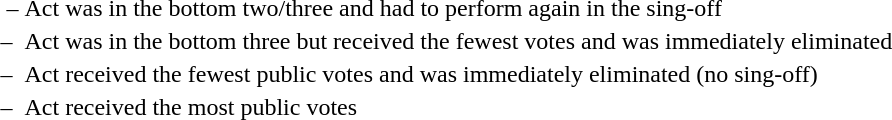<table>
<tr>
<td> –</td>
<td>Act was in the bottom two/three and had to perform again in the sing-off</td>
</tr>
<tr>
<td> –</td>
<td>Act was in the bottom three but received the fewest votes and was immediately eliminated</td>
</tr>
<tr>
<td> –</td>
<td>Act received the fewest public votes and was immediately eliminated (no sing-off)</td>
</tr>
<tr>
<td> –</td>
<td>Act received the most public votes</td>
</tr>
</table>
